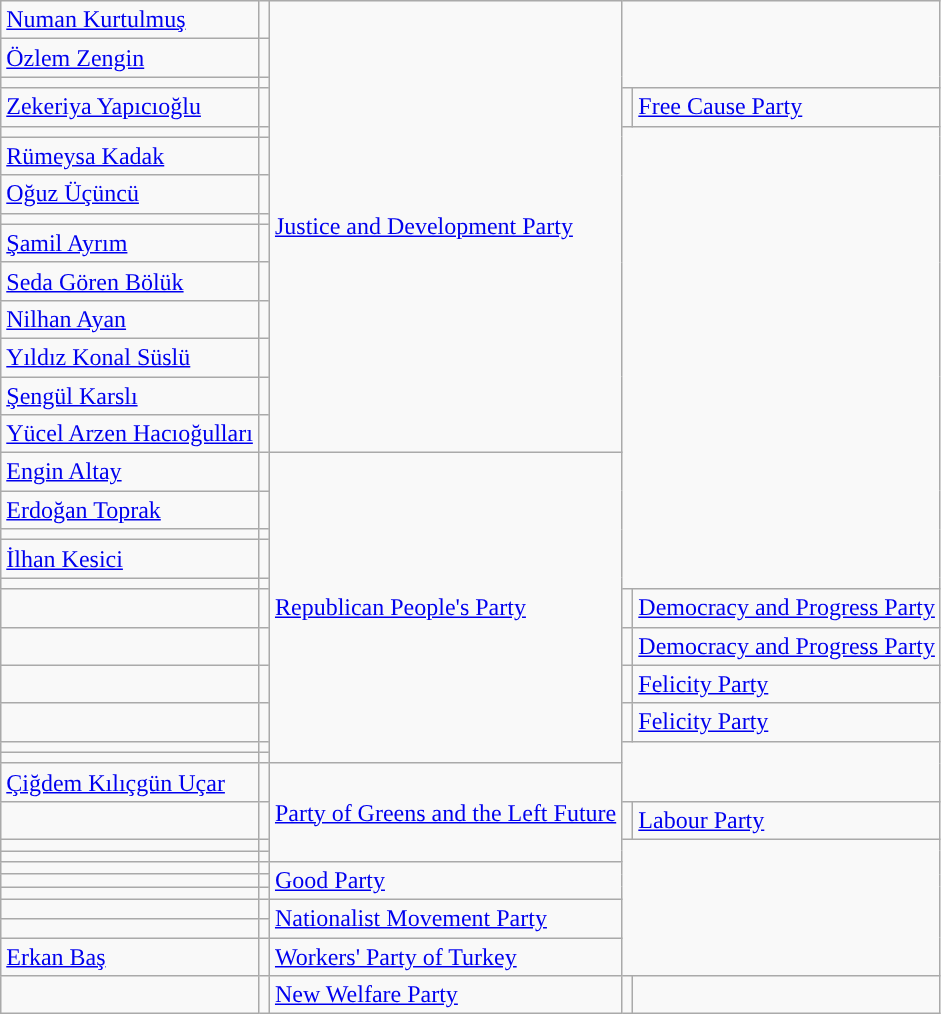<table class="wikitable sortable">
<tr>
<td><a href='#'>Numan Kurtulmuş</a></td>
<td style="background:"></td>
<td rowspan="14"><a href='#'>Justice and Development Party</a></td>
</tr>
<tr>
<td><a href='#'>Özlem Zengin</a></td>
<td style="background:"></td>
</tr>
<tr>
<td></td>
<td style="background:"></td>
</tr>
<tr>
<td><a href='#'>Zekeriya Yapıcıoğlu</a></td>
<td style="background:"></td>
<td style="background:"></td>
<td><a href='#'>Free Cause Party</a></td>
</tr>
<tr>
<td></td>
<td style="background:"></td>
</tr>
<tr>
<td><a href='#'>Rümeysa Kadak</a></td>
<td style="background:"></td>
</tr>
<tr>
<td><a href='#'>Oğuz Üçüncü</a></td>
<td style="background:"></td>
</tr>
<tr>
<td></td>
<td style="background:"></td>
</tr>
<tr>
<td><a href='#'>Şamil Ayrım</a></td>
<td style="background:"></td>
</tr>
<tr>
<td><a href='#'>Seda Gören Bölük</a></td>
<td style="background:"></td>
</tr>
<tr>
<td><a href='#'>Nilhan Ayan</a></td>
<td style="background:"></td>
</tr>
<tr>
<td><a href='#'>Yıldız Konal Süslü</a></td>
<td style="background:"></td>
</tr>
<tr>
<td><a href='#'>Şengül Karslı</a></td>
<td style="background:"></td>
</tr>
<tr>
<td><a href='#'>Yücel Arzen Hacıoğulları</a></td>
<td style="background:"></td>
</tr>
<tr>
<td><a href='#'>Engin Altay</a></td>
<td style="background:"></td>
<td rowspan="11"><a href='#'>Republican People's Party</a></td>
</tr>
<tr>
<td><a href='#'>Erdoğan Toprak</a></td>
<td style="background:"></td>
</tr>
<tr>
<td></td>
<td style="background:"></td>
</tr>
<tr>
<td><a href='#'>İlhan Kesici</a></td>
<td style="background:"></td>
</tr>
<tr>
<td></td>
<td style="background:"></td>
</tr>
<tr>
<td></td>
<td style="background:"></td>
<td style="background:"></td>
<td><a href='#'>Democracy and Progress Party</a></td>
</tr>
<tr>
<td></td>
<td style="background:"></td>
<td style="background:"></td>
<td><a href='#'>Democracy and Progress Party</a></td>
</tr>
<tr>
<td></td>
<td style="background:"></td>
<td style="background:"></td>
<td><a href='#'>Felicity Party</a></td>
</tr>
<tr>
<td></td>
<td style="background:"></td>
<td style="background:"></td>
<td><a href='#'>Felicity Party</a></td>
</tr>
<tr>
<td></td>
<td style="background:"></td>
</tr>
<tr>
<td></td>
<td style="background:"></td>
</tr>
<tr>
<td><a href='#'>Çiğdem Kılıçgün Uçar</a></td>
<td style="background:"></td>
<td rowspan="4"><a href='#'>Party of Greens and the Left Future</a></td>
</tr>
<tr>
<td></td>
<td style="background:"></td>
<td style="background:"></td>
<td><a href='#'>Labour Party</a></td>
</tr>
<tr>
<td></td>
<td style="background:"></td>
</tr>
<tr>
<td></td>
<td style="background:"></td>
</tr>
<tr>
<td></td>
<td style="background:"></td>
<td rowspan="3"><a href='#'>Good Party</a></td>
</tr>
<tr>
<td></td>
<td style="background:"></td>
</tr>
<tr>
<td></td>
<td style="background:"></td>
</tr>
<tr>
<td></td>
<td style="background:"></td>
<td rowspan="2"><a href='#'>Nationalist Movement Party</a></td>
</tr>
<tr>
<td></td>
<td style="background:"></td>
</tr>
<tr>
<td><a href='#'>Erkan Baş</a></td>
<td style="background:"></td>
<td><a href='#'>Workers' Party of Turkey</a></td>
</tr>
<tr>
<td></td>
<td style="background:"></td>
<td><a href='#'>New Welfare Party</a></td>
<td></td>
<td></td>
</tr>
</table>
